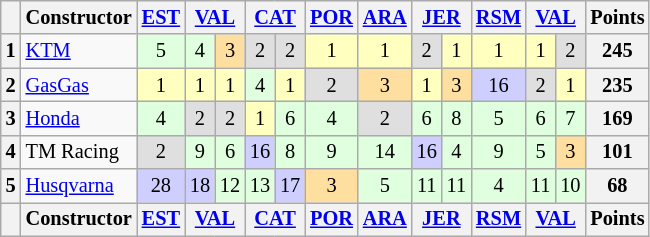<table class="wikitable" style="font-size:85%; text-align:center;">
<tr>
<th></th>
<th>Constructor</th>
<th><a href='#'>EST</a><br></th>
<th colspan=2><a href='#'>VAL</a><br></th>
<th colspan=2><a href='#'>CAT</a><br></th>
<th><a href='#'>POR</a><br></th>
<th><a href='#'>ARA</a><br></th>
<th colspan=2><a href='#'>JER</a><br></th>
<th><a href='#'>RSM</a><br></th>
<th colspan=2><a href='#'>VAL</a><br></th>
<th>Points</th>
</tr>
<tr>
<th>1</th>
<td align=left> <a href='#'>KTM</a></td>
<td style="background:#dfffdf;">5</td>
<td style="background:#dfffdf;">4</td>
<td style="background:#ffdf9f;">3</td>
<td style="background:#dfdfdf;">2</td>
<td style="background:#dfdfdf;">2</td>
<td style="background:#ffffbf;">1</td>
<td style="background:#ffffbf;">1</td>
<td style="background:#dfdfdf;">2</td>
<td style="background:#ffffbf;">1</td>
<td style="background:#ffffbf;">1</td>
<td style="background:#ffffbf;">1</td>
<td style="background:#dfdfdf;">2</td>
<th>245</th>
</tr>
<tr>
<th>2</th>
<td align=left> <a href='#'>GasGas</a></td>
<td style="background:#ffffbf;">1</td>
<td style="background:#ffffbf;">1</td>
<td style="background:#ffffbf;">1</td>
<td style="background:#dfffdf;">4</td>
<td style="background:#ffffbf;">1</td>
<td style="background:#dfdfdf;">2</td>
<td style="background:#ffdf9f;">3</td>
<td style="background:#ffffbf;">1</td>
<td style="background:#ffdf9f;">3</td>
<td style="background:#cfcfff;">16</td>
<td style="background:#dfdfdf;">2</td>
<td style="background:#ffffbf;">1</td>
<th>235</th>
</tr>
<tr>
<th>3</th>
<td align=left> <a href='#'>Honda</a></td>
<td style="background:#dfffdf;">4</td>
<td style="background:#dfdfdf;">2</td>
<td style="background:#dfdfdf;">2</td>
<td style="background:#ffffbf;">1</td>
<td style="background:#dfffdf;">6</td>
<td style="background:#dfffdf;">4</td>
<td style="background:#dfdfdf;">2</td>
<td style="background:#dfffdf;">6</td>
<td style="background:#dfffdf;">8</td>
<td style="background:#dfffdf;">5</td>
<td style="background:#dfffdf;">6</td>
<td style="background:#dfffdf;">7</td>
<th>169</th>
</tr>
<tr>
<th>4</th>
<td align=left> TM Racing</td>
<td style="background:#dfdfdf;">2</td>
<td style="background:#dfffdf;">9</td>
<td style="background:#dfffdf;">6</td>
<td style="background:#cfcfff;">16</td>
<td style="background:#dfffdf;">8</td>
<td style="background:#dfffdf;">9</td>
<td style="background:#dfffdf;">14</td>
<td style="background:#cfcfff;">16</td>
<td style="background:#dfffdf;">4</td>
<td style="background:#dfffdf;">9</td>
<td style="background:#dfffdf;">5</td>
<td style="background:#ffdf9f;">3</td>
<th>101</th>
</tr>
<tr>
<th>5</th>
<td align=left> <a href='#'>Husqvarna</a></td>
<td style="background:#cfcfff;">28</td>
<td style="background:#cfcfff;">18</td>
<td style="background:#dfffdf;">12</td>
<td style="background:#dfffdf;">13</td>
<td style="background:#cfcfff;">17</td>
<td style="background:#ffdf9f;">3</td>
<td style="background:#dfffdf;">5</td>
<td style="background:#dfffdf;">11</td>
<td style="background:#dfffdf;">11</td>
<td style="background:#dfffdf;">4</td>
<td style="background:#dfffdf;">11</td>
<td style="background:#dfffdf;">10</td>
<th>68</th>
</tr>
<tr>
<th></th>
<th>Constructor</th>
<th><a href='#'>EST</a><br></th>
<th colspan=2><a href='#'>VAL</a><br></th>
<th colspan=2><a href='#'>CAT</a><br></th>
<th><a href='#'>POR</a><br></th>
<th><a href='#'>ARA</a><br></th>
<th colspan=2><a href='#'>JER</a><br></th>
<th><a href='#'>RSM</a><br></th>
<th colspan=2><a href='#'>VAL</a><br></th>
<th>Points</th>
</tr>
</table>
